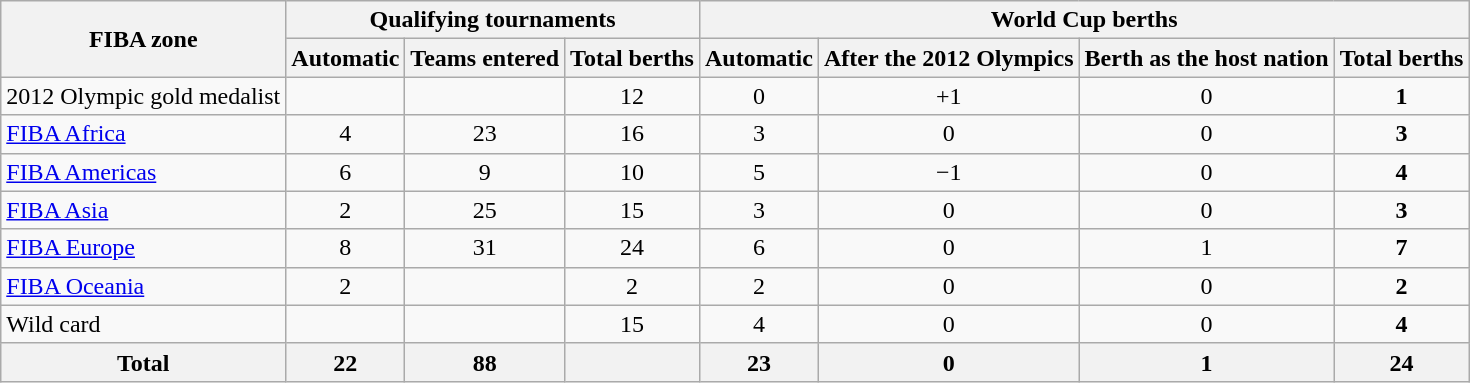<table class=wikitable style="text-align:center;">
<tr>
<th rowspan=2>FIBA zone</th>
<th colspan=3>Qualifying tournaments</th>
<th colspan=4>World Cup berths</th>
</tr>
<tr>
<th>Automatic</th>
<th>Teams entered</th>
<th>Total berths</th>
<th>Automatic</th>
<th>After the 2012 Olympics</th>
<th>Berth as the host nation</th>
<th>Total berths</th>
</tr>
<tr>
<td align=left>2012 Olympic gold medalist</td>
<td></td>
<td></td>
<td>12</td>
<td>0</td>
<td>+1</td>
<td>0</td>
<td><strong>1</strong></td>
</tr>
<tr>
<td align=left><a href='#'>FIBA Africa</a></td>
<td>4</td>
<td>23</td>
<td>16</td>
<td>3</td>
<td>0</td>
<td>0</td>
<td><strong>3</strong></td>
</tr>
<tr>
<td align=left><a href='#'>FIBA Americas</a></td>
<td>6</td>
<td>9</td>
<td>10</td>
<td>5</td>
<td>−1</td>
<td>0</td>
<td><strong>4</strong></td>
</tr>
<tr>
<td align=left><a href='#'>FIBA Asia</a></td>
<td>2</td>
<td>25</td>
<td>15</td>
<td>3</td>
<td>0</td>
<td>0</td>
<td><strong>3</strong></td>
</tr>
<tr>
<td align=left><a href='#'>FIBA Europe</a></td>
<td>8</td>
<td>31</td>
<td>24</td>
<td>6</td>
<td>0</td>
<td>1</td>
<td><strong>7</strong></td>
</tr>
<tr>
<td align=left><a href='#'>FIBA Oceania</a></td>
<td>2</td>
<td></td>
<td>2</td>
<td>2</td>
<td>0</td>
<td>0</td>
<td><strong>2</strong></td>
</tr>
<tr>
<td align=left>Wild card</td>
<td></td>
<td></td>
<td>15</td>
<td>4</td>
<td>0</td>
<td>0</td>
<td><strong>4</strong></td>
</tr>
<tr>
<th>Total</th>
<th>22</th>
<th>88</th>
<th></th>
<th>23</th>
<th>0</th>
<th>1</th>
<th>24</th>
</tr>
</table>
